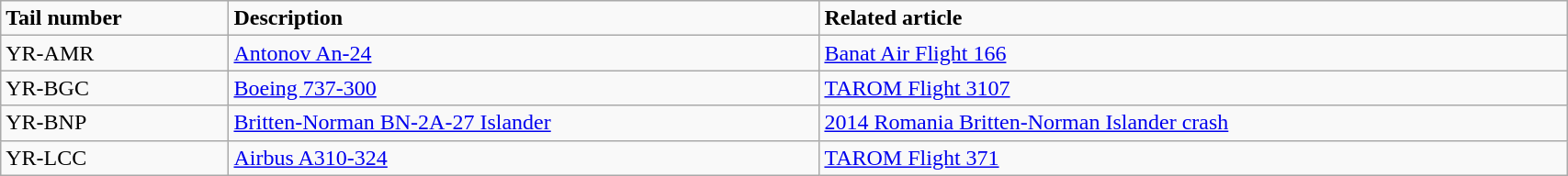<table class="wikitable" width="90%">
<tr>
<td><strong>Tail number</strong></td>
<td><strong>Description</strong></td>
<td><strong>Related article</strong></td>
</tr>
<tr>
<td>YR-AMR</td>
<td><a href='#'>Antonov An-24</a></td>
<td><a href='#'>Banat Air Flight 166</a></td>
</tr>
<tr>
<td>YR-BGC</td>
<td><a href='#'>Boeing 737-300</a></td>
<td><a href='#'>TAROM Flight 3107</a></td>
</tr>
<tr>
<td>YR-BNP</td>
<td><a href='#'>Britten-Norman BN-2A-27 Islander</a></td>
<td><a href='#'>2014 Romania Britten-Norman Islander crash</a></td>
</tr>
<tr>
<td>YR-LCC</td>
<td><a href='#'>Airbus A310-324</a></td>
<td><a href='#'>TAROM Flight 371</a></td>
</tr>
</table>
